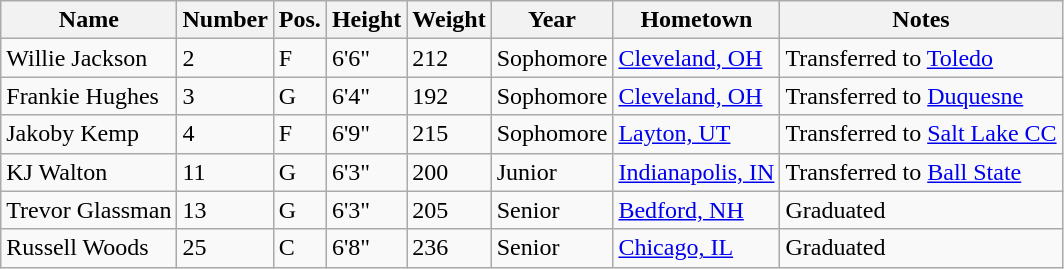<table class="wikitable sortable" border="1">
<tr>
<th>Name</th>
<th>Number</th>
<th>Pos.</th>
<th>Height</th>
<th>Weight</th>
<th>Year</th>
<th>Hometown</th>
<th class="unsortable">Notes</th>
</tr>
<tr>
<td>Willie Jackson</td>
<td>2</td>
<td>F</td>
<td>6'6"</td>
<td>212</td>
<td>Sophomore</td>
<td><a href='#'>Cleveland, OH</a></td>
<td>Transferred to <a href='#'>Toledo</a></td>
</tr>
<tr>
<td>Frankie Hughes</td>
<td>3</td>
<td>G</td>
<td>6'4"</td>
<td>192</td>
<td>Sophomore</td>
<td><a href='#'>Cleveland, OH</a></td>
<td>Transferred to <a href='#'>Duquesne</a></td>
</tr>
<tr>
<td>Jakoby Kemp</td>
<td>4</td>
<td>F</td>
<td>6'9"</td>
<td>215</td>
<td>Sophomore</td>
<td><a href='#'>Layton, UT</a></td>
<td>Transferred to <a href='#'>Salt Lake CC</a></td>
</tr>
<tr>
<td>KJ Walton </td>
<td>11</td>
<td>G</td>
<td>6'3"</td>
<td>200</td>
<td>Junior</td>
<td><a href='#'>Indianapolis, IN</a></td>
<td>Transferred to <a href='#'>Ball State</a></td>
</tr>
<tr>
<td>Trevor Glassman</td>
<td>13</td>
<td>G</td>
<td>6'3"</td>
<td>205</td>
<td>Senior</td>
<td><a href='#'>Bedford, NH</a></td>
<td>Graduated</td>
</tr>
<tr>
<td>Russell Woods</td>
<td>25</td>
<td>C</td>
<td>6'8"</td>
<td>236</td>
<td>Senior</td>
<td><a href='#'>Chicago, IL</a></td>
<td>Graduated</td>
</tr>
</table>
